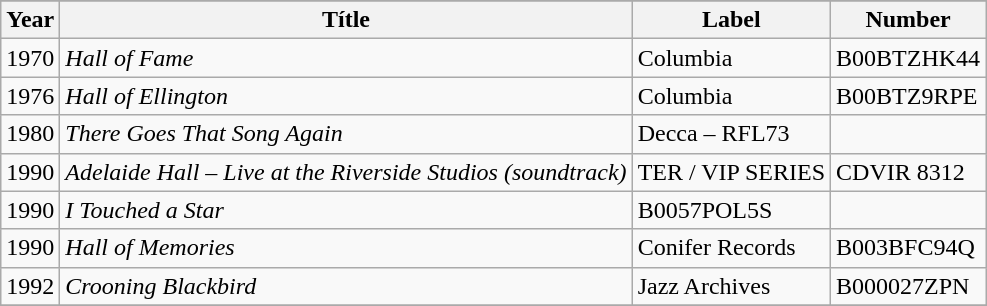<table class="wikitable sortable" border="1">
<tr>
</tr>
<tr>
<th>Year</th>
<th>Títle</th>
<th>Label</th>
<th>Number</th>
</tr>
<tr>
<td>1970</td>
<td><em>Hall of Fame</em></td>
<td>Columbia</td>
<td>B00BTZHK44</td>
</tr>
<tr>
<td>1976</td>
<td><em>Hall of Ellington</em></td>
<td>Columbia</td>
<td>B00BTZ9RPE</td>
</tr>
<tr>
<td>1980</td>
<td><em>There Goes That Song Again</em></td>
<td>Decca – RFL73</td>
<td></td>
</tr>
<tr>
<td>1990</td>
<td><em>Adelaide Hall – Live at the Riverside Studios (soundtrack) </em></td>
<td>TER / VIP SERIES</td>
<td>CDVIR 8312</td>
</tr>
<tr>
<td>1990</td>
<td><em>I Touched a Star</em></td>
<td Toru>B0057POL5S</td>
</tr>
<tr>
<td>1990</td>
<td><em>Hall of Memories </em></td>
<td>Conifer Records</td>
<td>B003BFC94Q</td>
</tr>
<tr>
<td>1992</td>
<td><em>Crooning Blackbird</em></td>
<td>Jazz Archives</td>
<td>B000027ZPN</td>
</tr>
<tr>
</tr>
</table>
